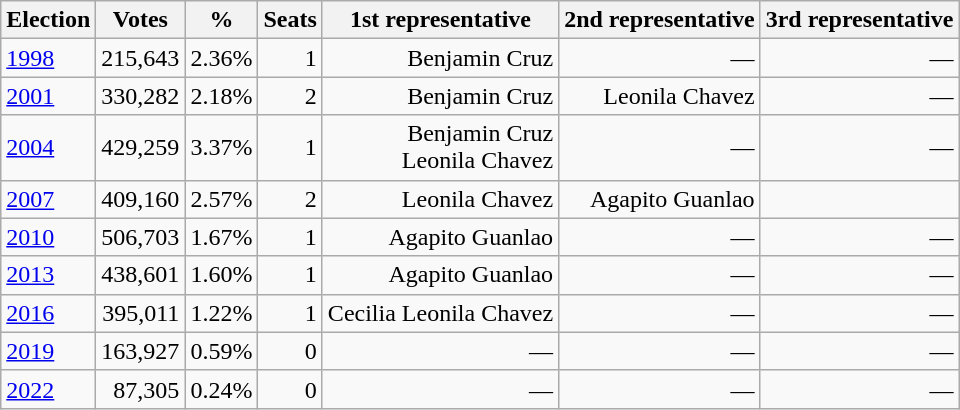<table class=wikitable style="text-align:right">
<tr>
<th>Election</th>
<th>Votes</th>
<th>%</th>
<th>Seats</th>
<th>1st representative</th>
<th>2nd representative</th>
<th>3rd representative</th>
</tr>
<tr>
<td align=left><a href='#'>1998</a></td>
<td>215,643</td>
<td>2.36%</td>
<td>1</td>
<td>Benjamin Cruz</td>
<td>—</td>
<td>—</td>
</tr>
<tr>
<td align=left><a href='#'>2001</a></td>
<td>330,282</td>
<td>2.18%</td>
<td>2</td>
<td>Benjamin Cruz</td>
<td>Leonila Chavez</td>
<td>—</td>
</tr>
<tr>
<td align=left><a href='#'>2004</a></td>
<td>429,259</td>
<td>3.37%</td>
<td>1</td>
<td>Benjamin Cruz<br>Leonila Chavez</td>
<td>—</td>
<td>—</td>
</tr>
<tr>
<td align=left><a href='#'>2007</a></td>
<td>409,160</td>
<td>2.57%</td>
<td>2</td>
<td>Leonila Chavez</td>
<td>Agapito Guanlao</td>
<td></td>
</tr>
<tr>
<td align=left><a href='#'>2010</a></td>
<td>506,703</td>
<td>1.67%</td>
<td>1</td>
<td>Agapito Guanlao</td>
<td>—</td>
<td>—</td>
</tr>
<tr>
<td align=left><a href='#'>2013</a></td>
<td>438,601</td>
<td>1.60%</td>
<td>1</td>
<td>Agapito Guanlao</td>
<td>—</td>
<td>—</td>
</tr>
<tr>
<td align=left><a href='#'>2016</a></td>
<td>395,011</td>
<td>1.22%</td>
<td>1</td>
<td>Cecilia Leonila Chavez</td>
<td>—</td>
<td>—</td>
</tr>
<tr>
<td align=left><a href='#'>2019</a></td>
<td>163,927</td>
<td>0.59%</td>
<td>0</td>
<td>—</td>
<td>—</td>
<td>—</td>
</tr>
<tr>
<td align=left><a href='#'>2022</a></td>
<td>87,305</td>
<td>0.24%</td>
<td>0</td>
<td>—</td>
<td>—</td>
<td>—</td>
</tr>
</table>
